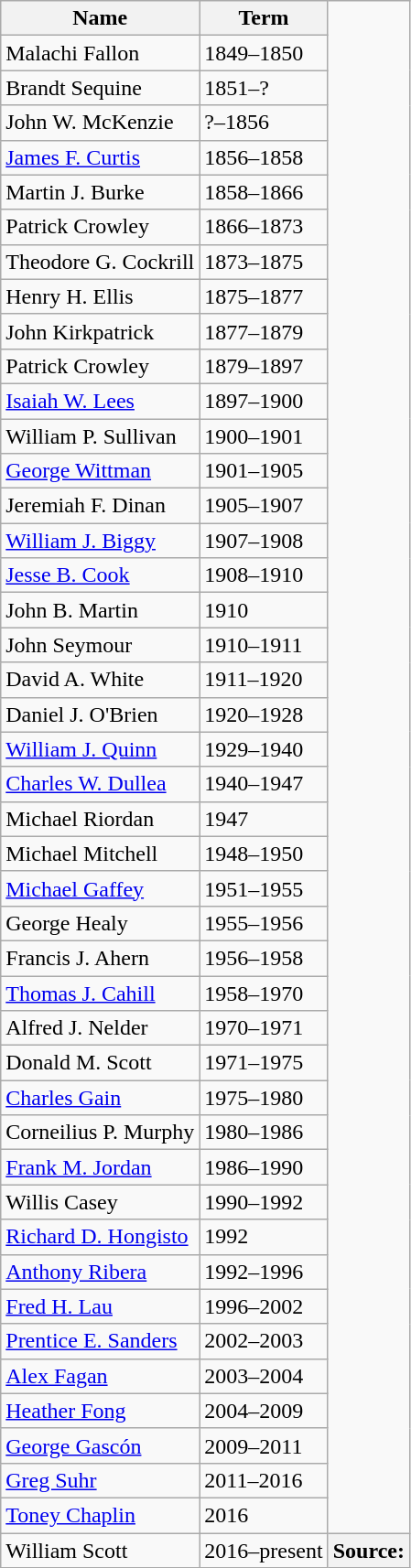<table class="wikitable">
<tr>
<th>Name</th>
<th>Term</th>
</tr>
<tr>
<td>Malachi Fallon</td>
<td>1849–1850</td>
</tr>
<tr>
<td>Brandt Sequine</td>
<td>1851–?</td>
</tr>
<tr>
<td>John W. McKenzie</td>
<td>?–1856</td>
</tr>
<tr>
<td><a href='#'>James F. Curtis</a></td>
<td>1856–1858</td>
</tr>
<tr>
<td>Martin J. Burke</td>
<td>1858–1866</td>
</tr>
<tr>
<td>Patrick Crowley</td>
<td>1866–1873</td>
</tr>
<tr>
<td>Theodore G. Cockrill</td>
<td>1873–1875</td>
</tr>
<tr>
<td>Henry H. Ellis</td>
<td>1875–1877</td>
</tr>
<tr>
<td>John Kirkpatrick</td>
<td>1877–1879</td>
</tr>
<tr>
<td>Patrick Crowley</td>
<td>1879–1897</td>
</tr>
<tr>
<td><a href='#'>Isaiah W. Lees</a></td>
<td>1897–1900</td>
</tr>
<tr>
<td>William P. Sullivan</td>
<td>1900–1901</td>
</tr>
<tr>
<td><a href='#'>George Wittman</a></td>
<td>1901–1905</td>
</tr>
<tr>
<td>Jeremiah F. Dinan</td>
<td>1905–1907</td>
</tr>
<tr>
<td><a href='#'>William J. Biggy</a></td>
<td>1907–1908</td>
</tr>
<tr>
<td><a href='#'>Jesse B. Cook</a></td>
<td>1908–1910</td>
</tr>
<tr>
<td>John B. Martin</td>
<td>1910</td>
</tr>
<tr>
<td>John Seymour</td>
<td>1910–1911</td>
</tr>
<tr>
<td>David A. White</td>
<td>1911–1920</td>
</tr>
<tr>
<td>Daniel J. O'Brien</td>
<td>1920–1928</td>
</tr>
<tr>
<td><a href='#'>William J. Quinn</a></td>
<td>1929–1940</td>
</tr>
<tr>
<td><a href='#'>Charles W. Dullea</a></td>
<td>1940–1947</td>
</tr>
<tr>
<td>Michael Riordan</td>
<td>1947</td>
</tr>
<tr>
<td>Michael Mitchell</td>
<td>1948–1950</td>
</tr>
<tr>
<td><a href='#'>Michael Gaffey</a></td>
<td>1951–1955</td>
</tr>
<tr>
<td>George Healy</td>
<td>1955–1956</td>
</tr>
<tr>
<td>Francis J. Ahern</td>
<td>1956–1958</td>
</tr>
<tr>
<td><a href='#'>Thomas J. Cahill</a></td>
<td>1958–1970</td>
</tr>
<tr>
<td>Alfred J. Nelder</td>
<td>1970–1971</td>
</tr>
<tr>
<td>Donald M. Scott</td>
<td>1971–1975</td>
</tr>
<tr>
<td><a href='#'>Charles Gain</a></td>
<td>1975–1980</td>
</tr>
<tr>
<td>Corneilius P. Murphy</td>
<td>1980–1986</td>
</tr>
<tr>
<td><a href='#'>Frank M. Jordan</a></td>
<td>1986–1990</td>
</tr>
<tr>
<td>Willis Casey</td>
<td>1990–1992</td>
</tr>
<tr>
<td><a href='#'>Richard D. Hongisto</a></td>
<td>1992</td>
</tr>
<tr>
<td><a href='#'>Anthony Ribera</a></td>
<td>1992–1996</td>
</tr>
<tr>
<td><a href='#'>Fred H. Lau</a></td>
<td>1996–2002</td>
</tr>
<tr>
<td><a href='#'>Prentice E. Sanders</a></td>
<td>2002–2003</td>
</tr>
<tr>
<td><a href='#'>Alex Fagan</a></td>
<td>2003–2004</td>
</tr>
<tr>
<td><a href='#'>Heather Fong</a></td>
<td>2004–2009</td>
</tr>
<tr>
<td><a href='#'>George Gascón</a></td>
<td>2009–2011</td>
</tr>
<tr>
<td><a href='#'>Greg Suhr</a></td>
<td>2011–2016</td>
</tr>
<tr>
<td><a href='#'>Toney Chaplin</a></td>
<td>2016</td>
</tr>
<tr>
<td>William Scott</td>
<td>2016–present</td>
<th colspan="2">Source:</th>
</tr>
</table>
